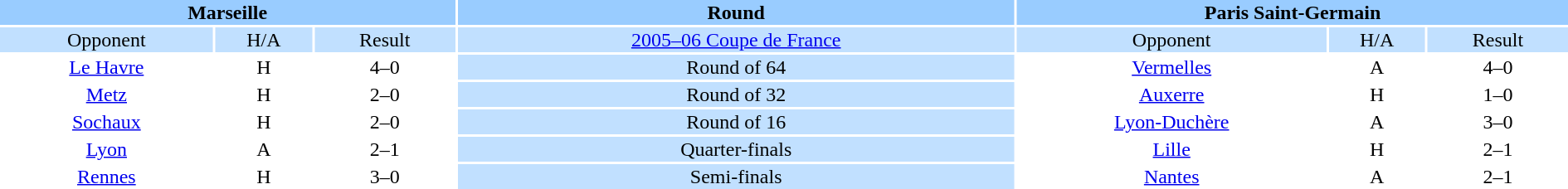<table width="100%" style="text-align:center">
<tr valign=top bgcolor=#99ccff>
<th colspan=3 style="width:1*">Marseille</th>
<th><strong>Round</strong></th>
<th colspan=3 style="width:1*">Paris Saint-Germain</th>
</tr>
<tr valign=top bgcolor=#c1e0ff>
<td>Opponent</td>
<td>H/A</td>
<td>Result</td>
<td bgcolor=#c1e0ff><a href='#'>2005–06 Coupe de France</a></td>
<td>Opponent</td>
<td>H/A</td>
<td>Result</td>
</tr>
<tr>
<td><a href='#'>Le Havre</a></td>
<td>H</td>
<td>4–0</td>
<td bgcolor=#c1e0ff>Round of 64</td>
<td><a href='#'>Vermelles</a></td>
<td>A</td>
<td>4–0</td>
</tr>
<tr>
<td><a href='#'>Metz</a></td>
<td>H</td>
<td>2–0</td>
<td bgcolor=#c1e0ff>Round of 32</td>
<td><a href='#'>Auxerre</a></td>
<td>H</td>
<td>1–0</td>
</tr>
<tr>
<td><a href='#'>Sochaux</a></td>
<td>H</td>
<td>2–0</td>
<td bgcolor=#c1e0ff>Round of 16</td>
<td><a href='#'>Lyon-Duchère</a></td>
<td>A</td>
<td>3–0</td>
</tr>
<tr>
<td><a href='#'>Lyon</a></td>
<td>A</td>
<td>2–1</td>
<td bgcolor=#c1e0ff>Quarter-finals</td>
<td><a href='#'>Lille</a></td>
<td>H</td>
<td>2–1</td>
</tr>
<tr>
<td><a href='#'>Rennes</a></td>
<td>H</td>
<td>3–0</td>
<td bgcolor=#c1e0ff>Semi-finals</td>
<td><a href='#'>Nantes</a></td>
<td>A</td>
<td>2–1</td>
</tr>
</table>
